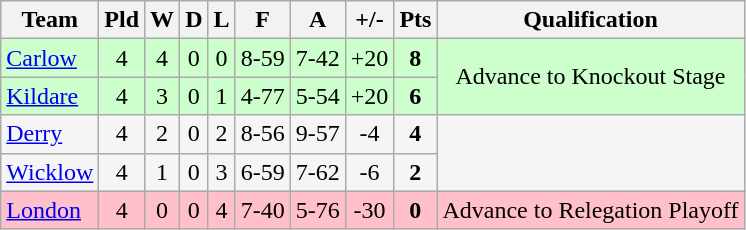<table class="wikitable">
<tr>
<th>Team</th>
<th>Pld</th>
<th>W</th>
<th>D</th>
<th>L</th>
<th>F</th>
<th>A</th>
<th>+/-</th>
<th>Pts</th>
<th>Qualification</th>
</tr>
<tr align="Center" style="background:#ccffcc;">
<td style="text-align:left;"><a href='#'>Carlow</a></td>
<td>4</td>
<td>4</td>
<td>0</td>
<td>0</td>
<td>8-59</td>
<td>7-42</td>
<td>+20</td>
<td><strong>8</strong></td>
<td rowspan="2">Advance to Knockout Stage</td>
</tr>
<tr align="center" style="background:#ccffcc;">
<td style="text-align:left;"><a href='#'>Kildare</a></td>
<td>4</td>
<td>3</td>
<td>0</td>
<td>1</td>
<td>4-77</td>
<td>5-54</td>
<td>+20</td>
<td><strong>6</strong></td>
</tr>
<tr align="center" style="background:#f5f5f5;">
<td style="text-align:left;"><a href='#'>Derry</a></td>
<td>4</td>
<td>2</td>
<td>0</td>
<td>2</td>
<td>8-56</td>
<td>9-57</td>
<td>-4</td>
<td><strong>4</strong></td>
<td rowspan="2"></td>
</tr>
<tr align="Center" style="background:#f5f5f5;">
<td style="text-align:left;"><a href='#'>Wicklow</a></td>
<td>4</td>
<td>1</td>
<td>0</td>
<td>3</td>
<td>6-59</td>
<td>7-62</td>
<td>-6</td>
<td><strong>2</strong></td>
</tr>
<tr align="center" style="background:pink;">
<td style="text-align:left;"><a href='#'>London</a></td>
<td>4</td>
<td>0</td>
<td>0</td>
<td>4</td>
<td>7-40</td>
<td>5-76</td>
<td>-30</td>
<td><strong>0</strong></td>
<td>Advance to Relegation Playoff</td>
</tr>
</table>
